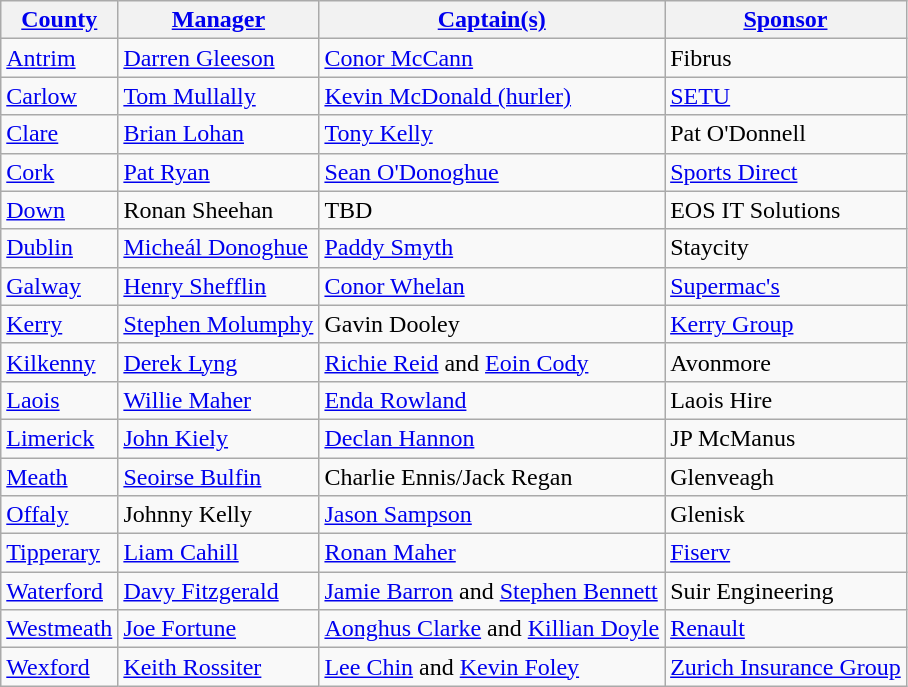<table class="wikitable">
<tr>
<th><a href='#'>County</a></th>
<th><a href='#'>Manager</a></th>
<th><a href='#'>Captain(s)</a></th>
<th><a href='#'>Sponsor</a></th>
</tr>
<tr>
<td> <a href='#'>Antrim</a></td>
<td><a href='#'>Darren Gleeson</a></td>
<td><a href='#'>Conor McCann</a></td>
<td>Fibrus</td>
</tr>
<tr>
<td> <a href='#'>Carlow</a></td>
<td><a href='#'>Tom Mullally</a></td>
<td><a href='#'>Kevin McDonald (hurler)</a></td>
<td><a href='#'>SETU</a></td>
</tr>
<tr>
<td> <a href='#'>Clare</a></td>
<td><a href='#'>Brian Lohan</a></td>
<td><a href='#'>Tony Kelly</a></td>
<td>Pat O'Donnell</td>
</tr>
<tr>
<td> <a href='#'>Cork</a></td>
<td><a href='#'>Pat Ryan</a></td>
<td><a href='#'>Sean O'Donoghue</a></td>
<td><a href='#'>Sports Direct</a></td>
</tr>
<tr>
<td> <a href='#'>Down</a></td>
<td>Ronan Sheehan</td>
<td>TBD</td>
<td>EOS IT Solutions</td>
</tr>
<tr>
<td> <a href='#'>Dublin</a></td>
<td><a href='#'>Micheál Donoghue</a></td>
<td><a href='#'>Paddy Smyth</a></td>
<td>Staycity</td>
</tr>
<tr>
<td> <a href='#'>Galway</a></td>
<td><a href='#'>Henry Shefflin</a></td>
<td><a href='#'>Conor Whelan</a></td>
<td><a href='#'>Supermac's</a></td>
</tr>
<tr>
<td> <a href='#'>Kerry</a></td>
<td><a href='#'>Stephen Molumphy</a></td>
<td>Gavin Dooley</td>
<td><a href='#'>Kerry Group</a></td>
</tr>
<tr>
<td> <a href='#'>Kilkenny</a></td>
<td><a href='#'>Derek Lyng</a></td>
<td><a href='#'>Richie Reid</a> and <a href='#'>Eoin Cody</a></td>
<td>Avonmore</td>
</tr>
<tr>
<td> <a href='#'>Laois</a></td>
<td><a href='#'>Willie Maher</a></td>
<td><a href='#'>Enda Rowland</a></td>
<td>Laois Hire</td>
</tr>
<tr>
<td> <a href='#'>Limerick</a></td>
<td><a href='#'>John Kiely</a></td>
<td><a href='#'>Declan Hannon</a></td>
<td>JP McManus</td>
</tr>
<tr>
<td> <a href='#'>Meath</a></td>
<td><a href='#'>Seoirse Bulfin</a></td>
<td>Charlie Ennis/Jack Regan</td>
<td>Glenveagh</td>
</tr>
<tr>
<td> <a href='#'>Offaly</a></td>
<td>Johnny Kelly</td>
<td><a href='#'>Jason Sampson</a></td>
<td>Glenisk</td>
</tr>
<tr>
<td> <a href='#'>Tipperary</a></td>
<td><a href='#'>Liam Cahill</a></td>
<td><a href='#'>Ronan Maher</a></td>
<td><a href='#'>Fiserv</a></td>
</tr>
<tr>
<td> <a href='#'>Waterford</a></td>
<td><a href='#'>Davy Fitzgerald</a></td>
<td><a href='#'>Jamie Barron</a> and <a href='#'>Stephen Bennett</a></td>
<td>Suir Engineering</td>
</tr>
<tr>
<td> <a href='#'>Westmeath</a></td>
<td><a href='#'>Joe Fortune</a></td>
<td><a href='#'>Aonghus Clarke</a> and <a href='#'>Killian Doyle</a></td>
<td><a href='#'>Renault</a></td>
</tr>
<tr>
<td> <a href='#'>Wexford</a></td>
<td><a href='#'>Keith Rossiter</a></td>
<td><a href='#'>Lee Chin</a> and <a href='#'>Kevin Foley</a></td>
<td><a href='#'>Zurich Insurance Group</a></td>
</tr>
</table>
